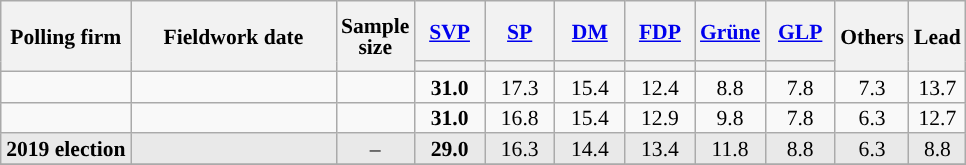<table class="wikitable sortable" style="text-align:center;font-size:90%;line-height:14px;">
<tr style="height:40px;">
<th style="width:80px;" rowspan="2">Polling firm</th>
<th style="width:130px;" rowspan="2">Fieldwork date</th>
<th style="width:35px;" rowspan="2">Sample<br>size</th>
<th class="unsortable" style="width:40px;"><a href='#'>SVP</a></th>
<th class="unsortable" style="width:40px;"><a href='#'>SP</a></th>
<th class="unsortable" style="width:40px;"><a href='#'>DM</a></th>
<th class="unsortable" style="width:40px;"><a href='#'>FDP</a></th>
<th class="unsortable" style="width:40px;"><a href='#'>Grüne</a></th>
<th class="unsortable" style="width:40px;"><a href='#'>GLP</a></th>
<th class="unsortable" style="width:30px;" rowspan="2">Others</th>
<th style="width:30px;" rowspan="2">Lead</th>
</tr>
<tr>
<th style="background:"></th>
<th style="background:"></th>
<th style="background:"></th>
<th style="background:"></th>
<th style="background:"></th>
<th style="background:"></th>
</tr>
<tr>
<td></td>
<td></td>
<td></td>
<td style="background:#"><strong>31.0</strong></td>
<td>17.3</td>
<td>15.4</td>
<td>12.4</td>
<td>8.8</td>
<td>7.8</td>
<td>7.3</td>
<td style="background:">13.7</td>
</tr>
<tr>
<td></td>
<td></td>
<td></td>
<td style="background:#"><strong>31.0</strong></td>
<td>16.8</td>
<td>15.4</td>
<td>12.9</td>
<td>9.8</td>
<td>7.8</td>
<td>6.3</td>
<td style="background:">12.7</td>
</tr>
<tr style="background:#E9E9E9;">
<td><strong>2019 election</strong></td>
<td></td>
<td>–</td>
<td style="background:#"><strong>29.0</strong></td>
<td>16.3</td>
<td>14.4</td>
<td>13.4</td>
<td>11.8</td>
<td>8.8</td>
<td>6.3</td>
<td style="background:">8.8</td>
</tr>
<tr>
</tr>
</table>
